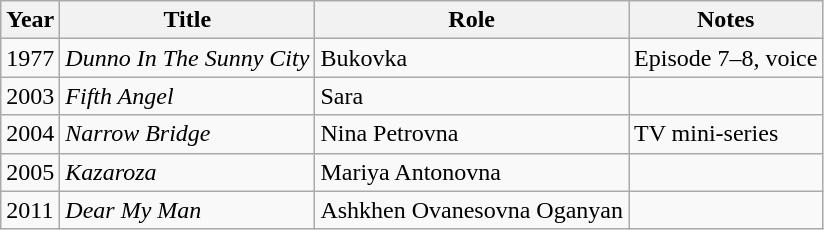<table Class="wikitable sortable">
<tr>
<th>Year</th>
<th>Title</th>
<th>Role</th>
<th class="unsortable">Notes</th>
</tr>
<tr>
<td>1977</td>
<td><em>Dunno In The Sunny City</em></td>
<td>Bukovka</td>
<td>Episode 7–8, voice</td>
</tr>
<tr>
<td>2003</td>
<td><em>Fifth Angel</em></td>
<td>Sara</td>
<td></td>
</tr>
<tr>
<td>2004</td>
<td><em>Narrow Bridge</em></td>
<td>Nina Petrovna</td>
<td>TV mini-series</td>
</tr>
<tr>
<td>2005</td>
<td><em>Kazaroza</em></td>
<td>Mariya Antonovna</td>
<td></td>
</tr>
<tr>
<td>2011</td>
<td><em>Dear My Man</em></td>
<td>Ashkhen Ovanesovna Oganyan</td>
<td></td>
</tr>
</table>
